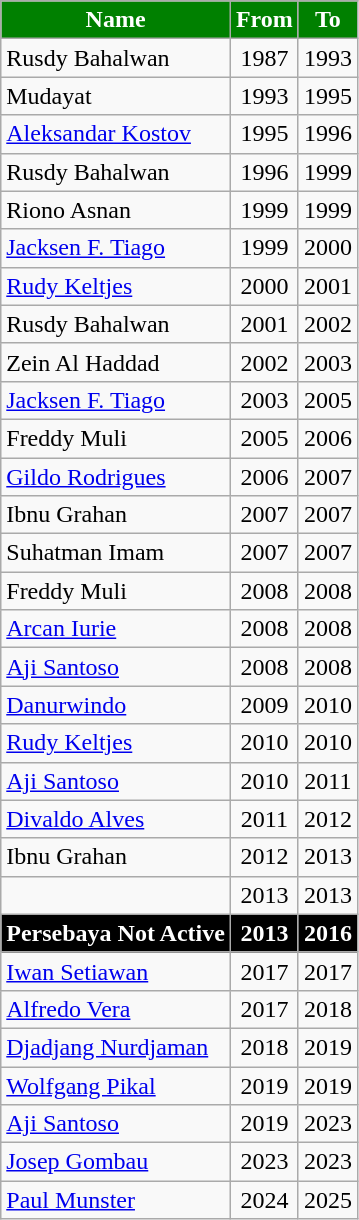<table class="wikitable">
<tr>
<th style="background:Green; color:white;">Name</th>
<th style="background:Green; color:white;">From</th>
<th style="background:Green; color:white;">To</th>
</tr>
<tr>
<td> Rusdy Bahalwan</td>
<td style="text-align:center;">1987</td>
<td align=center>1993</td>
</tr>
<tr>
<td> Mudayat</td>
<td align=center>1993</td>
<td align=center>1995</td>
</tr>
<tr>
<td> <a href='#'>Aleksandar Kostov</a></td>
<td align=center>1995</td>
<td align=center>1996</td>
</tr>
<tr>
<td> Rusdy Bahalwan</td>
<td align=center>1996</td>
<td align=center>1999</td>
</tr>
<tr>
<td> Riono Asnan</td>
<td align=center>1999</td>
<td align=center>1999</td>
</tr>
<tr>
<td> <a href='#'>Jacksen F. Tiago</a></td>
<td align=center>1999</td>
<td align=center>2000</td>
</tr>
<tr>
<td> <a href='#'>Rudy Keltjes</a></td>
<td align=center>2000</td>
<td align=center>2001</td>
</tr>
<tr>
<td> Rusdy Bahalwan</td>
<td align=center>2001</td>
<td align=center>2002</td>
</tr>
<tr>
<td> Zein Al Haddad</td>
<td align=center>2002</td>
<td align=center>2003</td>
</tr>
<tr>
<td> <a href='#'>Jacksen F. Tiago</a></td>
<td align=center>2003</td>
<td align=center>2005</td>
</tr>
<tr>
<td> Freddy Muli</td>
<td align=center>2005</td>
<td align=center>2006</td>
</tr>
<tr>
<td> <a href='#'>Gildo Rodrigues</a></td>
<td align=center>2006</td>
<td align=center>2007</td>
</tr>
<tr>
<td> Ibnu Grahan</td>
<td align=center>2007</td>
<td align=center>2007</td>
</tr>
<tr>
<td> Suhatman Imam</td>
<td align=center>2007</td>
<td align=center>2007</td>
</tr>
<tr>
<td> Freddy Muli</td>
<td align=center>2008</td>
<td align=center>2008</td>
</tr>
<tr>
<td> <a href='#'>Arcan Iurie</a></td>
<td style="text-align:center;">2008</td>
<td align=center>2008</td>
</tr>
<tr>
<td> <a href='#'>Aji Santoso</a></td>
<td style="text-align:center;">2008</td>
<td align=center>2008</td>
</tr>
<tr>
<td> <a href='#'>Danurwindo</a></td>
<td style="text-align:center;">2009</td>
<td align=center>2010</td>
</tr>
<tr>
<td> <a href='#'>Rudy Keltjes</a></td>
<td style="text-align:center;">2010</td>
<td align=center>2010</td>
</tr>
<tr>
<td> <a href='#'>Aji Santoso</a></td>
<td style="text-align:center;">2010</td>
<td align=center>2011</td>
</tr>
<tr>
<td> <a href='#'>Divaldo Alves</a></td>
<td style="text-align:center;">2011</td>
<td align=center>2012</td>
</tr>
<tr>
<td> Ibnu Grahan</td>
<td style="text-align:center;">2012</td>
<td align=center>2013</td>
</tr>
<tr>
<td> </td>
<td style="text-align:center;">2013</td>
<td align=center>2013</td>
</tr>
<tr>
<th style="background:Black; color:white;">Persebaya Not Active</th>
<th style="background:Black; color:white;">2013</th>
<th style="background:Black; color:white;">2016</th>
</tr>
<tr>
<td> <a href='#'>Iwan Setiawan</a></td>
<td style="text-align:center;">2017</td>
<td align=center>2017</td>
</tr>
<tr>
<td> <a href='#'>Alfredo Vera</a></td>
<td style="text-align:center;">2017</td>
<td align=center>2018</td>
</tr>
<tr>
<td> <a href='#'>Djadjang Nurdjaman</a></td>
<td style="text-align:center;">2018</td>
<td align=center>2019</td>
</tr>
<tr>
<td> <a href='#'>Wolfgang Pikal</a></td>
<td style="text-align:center;">2019</td>
<td align=center>2019</td>
</tr>
<tr>
<td> <a href='#'>Aji Santoso</a></td>
<td style="text-align:center;">2019</td>
<td align=center>2023</td>
</tr>
<tr>
<td> <a href='#'>Josep Gombau</a></td>
<td style="text-align:center;">2023</td>
<td align=center>2023</td>
</tr>
<tr>
<td> <a href='#'>Paul Munster</a></td>
<td style="text-align:center;">2024</td>
<td align=center>2025</td>
</tr>
</table>
